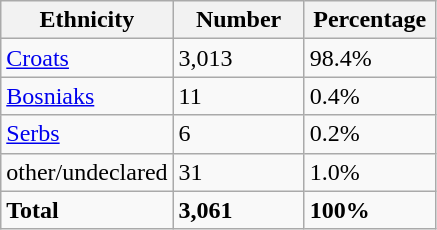<table class="wikitable">
<tr>
<th width="100px">Ethnicity</th>
<th width="80px">Number</th>
<th width="80px">Percentage</th>
</tr>
<tr>
<td><a href='#'>Croats</a></td>
<td>3,013</td>
<td>98.4%</td>
</tr>
<tr>
<td><a href='#'>Bosniaks</a></td>
<td>11</td>
<td>0.4%</td>
</tr>
<tr>
<td><a href='#'>Serbs</a></td>
<td>6</td>
<td>0.2%</td>
</tr>
<tr>
<td>other/undeclared</td>
<td>31</td>
<td>1.0%</td>
</tr>
<tr>
<td><strong>Total</strong></td>
<td><strong>3,061</strong></td>
<td><strong>100%</strong></td>
</tr>
</table>
